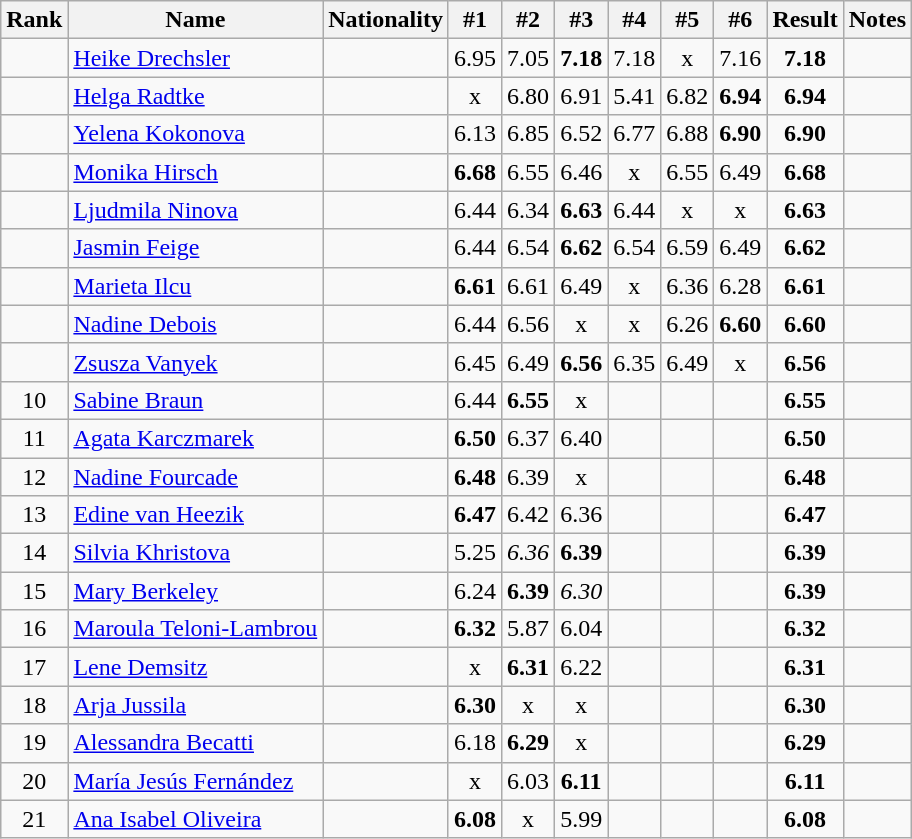<table class="wikitable sortable" style="text-align:center">
<tr>
<th>Rank</th>
<th>Name</th>
<th>Nationality</th>
<th>#1</th>
<th>#2</th>
<th>#3</th>
<th>#4</th>
<th>#5</th>
<th>#6</th>
<th>Result</th>
<th>Notes</th>
</tr>
<tr>
<td></td>
<td align="left"><a href='#'>Heike Drechsler</a></td>
<td align=left></td>
<td>6.95</td>
<td>7.05</td>
<td><strong>7.18</strong></td>
<td>7.18</td>
<td>x</td>
<td>7.16</td>
<td><strong>7.18</strong></td>
<td></td>
</tr>
<tr>
<td></td>
<td align="left"><a href='#'>Helga Radtke</a></td>
<td align=left></td>
<td>x</td>
<td>6.80</td>
<td>6.91</td>
<td>5.41</td>
<td>6.82</td>
<td><strong>6.94</strong></td>
<td><strong>6.94</strong></td>
<td></td>
</tr>
<tr>
<td></td>
<td align="left"><a href='#'>Yelena Kokonova</a></td>
<td align=left></td>
<td>6.13</td>
<td>6.85</td>
<td>6.52</td>
<td>6.77</td>
<td>6.88</td>
<td><strong>6.90</strong></td>
<td><strong>6.90</strong></td>
<td></td>
</tr>
<tr>
<td></td>
<td align="left"><a href='#'>Monika Hirsch</a></td>
<td align=left></td>
<td><strong>6.68</strong></td>
<td>6.55</td>
<td>6.46</td>
<td>x</td>
<td>6.55</td>
<td>6.49</td>
<td><strong>6.68</strong></td>
<td></td>
</tr>
<tr>
<td></td>
<td align="left"><a href='#'>Ljudmila Ninova</a></td>
<td align=left></td>
<td>6.44</td>
<td>6.34</td>
<td><strong>6.63</strong></td>
<td>6.44</td>
<td>x</td>
<td>x</td>
<td><strong>6.63</strong></td>
<td></td>
</tr>
<tr>
<td></td>
<td align="left"><a href='#'>Jasmin Feige</a></td>
<td align=left></td>
<td>6.44</td>
<td>6.54</td>
<td><strong>6.62</strong></td>
<td>6.54</td>
<td>6.59</td>
<td>6.49</td>
<td><strong>6.62</strong></td>
<td></td>
</tr>
<tr>
<td></td>
<td align="left"><a href='#'>Marieta Ilcu</a></td>
<td align=left></td>
<td><strong>6.61</strong></td>
<td>6.61</td>
<td>6.49</td>
<td>x</td>
<td>6.36</td>
<td>6.28</td>
<td><strong>6.61</strong></td>
<td></td>
</tr>
<tr>
<td></td>
<td align="left"><a href='#'>Nadine Debois</a></td>
<td align=left></td>
<td>6.44</td>
<td>6.56</td>
<td>x</td>
<td>x</td>
<td>6.26</td>
<td><strong>6.60</strong></td>
<td><strong>6.60</strong></td>
<td></td>
</tr>
<tr>
<td></td>
<td align="left"><a href='#'>Zsusza Vanyek</a></td>
<td align=left></td>
<td>6.45</td>
<td>6.49</td>
<td><strong>6.56</strong></td>
<td>6.35</td>
<td>6.49</td>
<td>x</td>
<td><strong>6.56</strong></td>
<td></td>
</tr>
<tr>
<td>10</td>
<td align="left"><a href='#'>Sabine Braun</a></td>
<td align=left></td>
<td>6.44</td>
<td><strong>6.55</strong></td>
<td>x</td>
<td></td>
<td></td>
<td></td>
<td><strong>6.55</strong></td>
<td></td>
</tr>
<tr>
<td>11</td>
<td align="left"><a href='#'>Agata Karczmarek</a></td>
<td align=left></td>
<td><strong>6.50</strong></td>
<td>6.37</td>
<td>6.40</td>
<td></td>
<td></td>
<td></td>
<td><strong>6.50</strong></td>
<td></td>
</tr>
<tr>
<td>12</td>
<td align="left"><a href='#'>Nadine Fourcade</a></td>
<td align=left></td>
<td><strong>6.48</strong></td>
<td>6.39</td>
<td>x</td>
<td></td>
<td></td>
<td></td>
<td><strong>6.48</strong></td>
<td></td>
</tr>
<tr>
<td>13</td>
<td align="left"><a href='#'>Edine van Heezik</a></td>
<td align=left></td>
<td><strong>6.47</strong></td>
<td>6.42</td>
<td>6.36</td>
<td></td>
<td></td>
<td></td>
<td><strong>6.47</strong></td>
<td></td>
</tr>
<tr>
<td>14</td>
<td align="left"><a href='#'>Silvia Khristova</a></td>
<td align=left></td>
<td>5.25</td>
<td><em>6.36</em></td>
<td><strong>6.39</strong></td>
<td></td>
<td></td>
<td></td>
<td><strong>6.39</strong></td>
<td></td>
</tr>
<tr>
<td>15</td>
<td align="left"><a href='#'>Mary Berkeley</a></td>
<td align=left></td>
<td>6.24</td>
<td><strong>6.39</strong></td>
<td><em>6.30</em></td>
<td></td>
<td></td>
<td></td>
<td><strong>6.39</strong></td>
<td></td>
</tr>
<tr>
<td>16</td>
<td align="left"><a href='#'>Maroula Teloni-Lambrou</a></td>
<td align=left></td>
<td><strong>6.32</strong></td>
<td>5.87</td>
<td>6.04</td>
<td></td>
<td></td>
<td></td>
<td><strong>6.32</strong></td>
<td></td>
</tr>
<tr>
<td>17</td>
<td align="left"><a href='#'>Lene Demsitz</a></td>
<td align=left></td>
<td>x</td>
<td><strong>6.31</strong></td>
<td>6.22</td>
<td></td>
<td></td>
<td></td>
<td><strong>6.31</strong></td>
<td></td>
</tr>
<tr>
<td>18</td>
<td align="left"><a href='#'>Arja Jussila</a></td>
<td align=left></td>
<td><strong>6.30</strong></td>
<td>x</td>
<td>x</td>
<td></td>
<td></td>
<td></td>
<td><strong>6.30</strong></td>
<td></td>
</tr>
<tr>
<td>19</td>
<td align="left"><a href='#'>Alessandra Becatti</a></td>
<td align=left></td>
<td>6.18</td>
<td><strong>6.29</strong></td>
<td>x</td>
<td></td>
<td></td>
<td></td>
<td><strong>6.29</strong></td>
<td></td>
</tr>
<tr>
<td>20</td>
<td align="left"><a href='#'>María Jesús Fernández</a></td>
<td align=left></td>
<td>x</td>
<td>6.03</td>
<td><strong>6.11</strong></td>
<td></td>
<td></td>
<td></td>
<td><strong>6.11</strong></td>
<td></td>
</tr>
<tr>
<td>21</td>
<td align="left"><a href='#'>Ana Isabel Oliveira</a></td>
<td align=left></td>
<td><strong>6.08</strong></td>
<td>x</td>
<td>5.99</td>
<td></td>
<td></td>
<td></td>
<td><strong>6.08</strong></td>
<td></td>
</tr>
</table>
